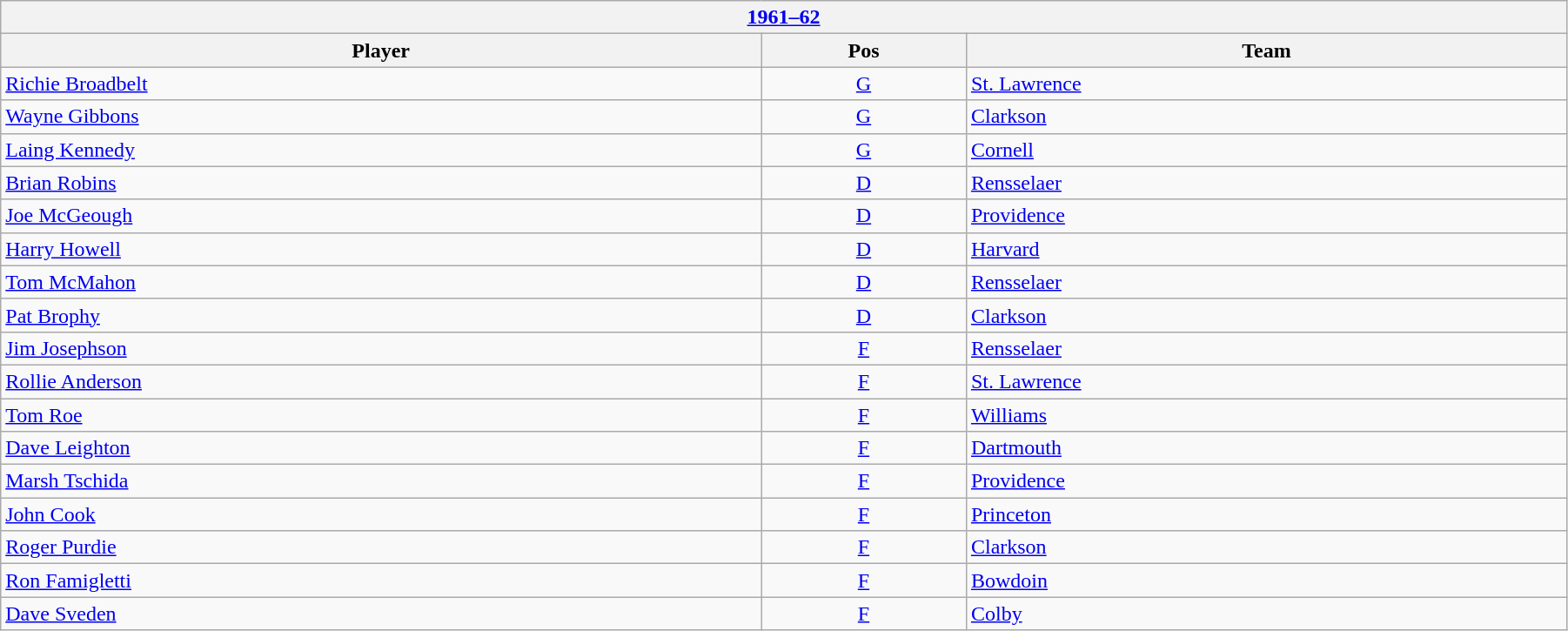<table class="wikitable" width=95%>
<tr>
<th colspan=3><a href='#'>1961–62</a></th>
</tr>
<tr>
<th>Player</th>
<th>Pos</th>
<th>Team</th>
</tr>
<tr>
<td><a href='#'>Richie Broadbelt</a></td>
<td align=center><a href='#'>G</a></td>
<td><a href='#'>St. Lawrence</a></td>
</tr>
<tr>
<td><a href='#'>Wayne Gibbons</a></td>
<td align=center><a href='#'>G</a></td>
<td><a href='#'>Clarkson</a></td>
</tr>
<tr>
<td><a href='#'>Laing Kennedy</a></td>
<td align=center><a href='#'>G</a></td>
<td><a href='#'>Cornell</a></td>
</tr>
<tr>
<td><a href='#'>Brian Robins</a></td>
<td align=center><a href='#'>D</a></td>
<td><a href='#'>Rensselaer</a></td>
</tr>
<tr>
<td><a href='#'>Joe McGeough</a></td>
<td align=center><a href='#'>D</a></td>
<td><a href='#'>Providence</a></td>
</tr>
<tr>
<td><a href='#'>Harry Howell</a></td>
<td align=center><a href='#'>D</a></td>
<td><a href='#'>Harvard</a></td>
</tr>
<tr>
<td><a href='#'>Tom McMahon</a></td>
<td align=center><a href='#'>D</a></td>
<td><a href='#'>Rensselaer</a></td>
</tr>
<tr>
<td><a href='#'>Pat Brophy</a></td>
<td align=center><a href='#'>D</a></td>
<td><a href='#'>Clarkson</a></td>
</tr>
<tr>
<td><a href='#'>Jim Josephson</a></td>
<td align=center><a href='#'>F</a></td>
<td><a href='#'>Rensselaer</a></td>
</tr>
<tr>
<td><a href='#'>Rollie Anderson</a></td>
<td align=center><a href='#'>F</a></td>
<td><a href='#'>St. Lawrence</a></td>
</tr>
<tr>
<td><a href='#'>Tom Roe</a></td>
<td align=center><a href='#'>F</a></td>
<td><a href='#'>Williams</a></td>
</tr>
<tr>
<td><a href='#'>Dave Leighton</a></td>
<td align=center><a href='#'>F</a></td>
<td><a href='#'>Dartmouth</a></td>
</tr>
<tr>
<td><a href='#'>Marsh Tschida</a></td>
<td align=center><a href='#'>F</a></td>
<td><a href='#'>Providence</a></td>
</tr>
<tr>
<td><a href='#'>John Cook</a></td>
<td align=center><a href='#'>F</a></td>
<td><a href='#'>Princeton</a></td>
</tr>
<tr>
<td><a href='#'>Roger Purdie</a></td>
<td align=center><a href='#'>F</a></td>
<td><a href='#'>Clarkson</a></td>
</tr>
<tr>
<td><a href='#'>Ron Famigletti</a></td>
<td align=center><a href='#'>F</a></td>
<td><a href='#'>Bowdoin</a></td>
</tr>
<tr>
<td><a href='#'>Dave Sveden</a></td>
<td align=center><a href='#'>F</a></td>
<td><a href='#'>Colby</a></td>
</tr>
</table>
